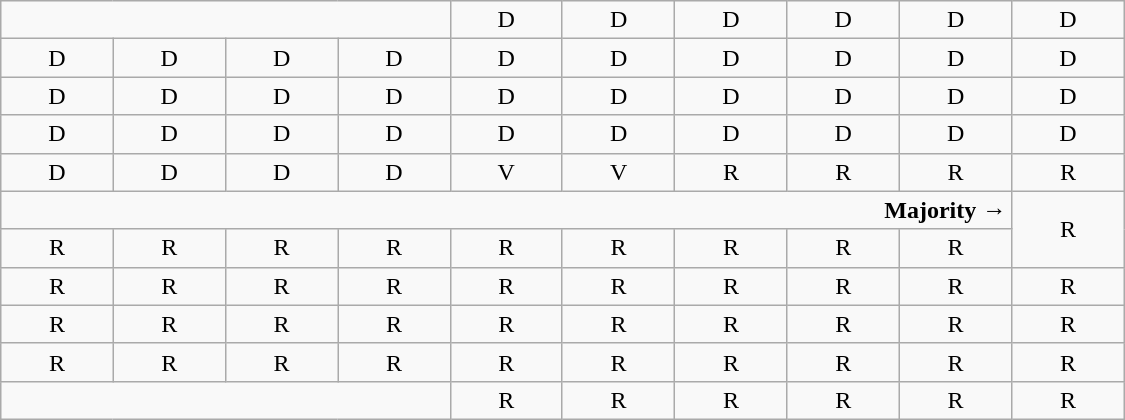<table class="wikitable" style="text-align:center" width=750px>
<tr>
<td colspan=4> </td>
<td>D</td>
<td>D</td>
<td>D</td>
<td>D</td>
<td>D</td>
<td>D</td>
</tr>
<tr>
<td width=50px >D</td>
<td width=50px >D</td>
<td width=50px >D</td>
<td width=50px >D</td>
<td width=50px >D</td>
<td width=50px >D</td>
<td width=50px >D</td>
<td width=50px >D</td>
<td width=50px >D</td>
<td width=50px >D</td>
</tr>
<tr>
<td>D</td>
<td>D</td>
<td>D</td>
<td>D</td>
<td>D</td>
<td>D</td>
<td>D</td>
<td>D</td>
<td>D</td>
<td>D</td>
</tr>
<tr>
<td>D<br></td>
<td>D<br></td>
<td>D<br></td>
<td>D<br></td>
<td>D<br></td>
<td>D<br></td>
<td>D<br></td>
<td>D<br></td>
<td>D<br></td>
<td>D</td>
</tr>
<tr>
<td>D<br></td>
<td>D<br></td>
<td>D<br></td>
<td>D<br></td>
<td>V<br></td>
<td>V<br></td>
<td>R<br></td>
<td>R<br></td>
<td>R<br></td>
<td>R<br></td>
</tr>
<tr style="height:1em">
<td colspan=9 align=right><strong>Majority →</strong></td>
<td rowspan=2 >R<br></td>
</tr>
<tr style="height:1em">
<td>R<br></td>
<td>R<br></td>
<td>R<br></td>
<td>R<br></td>
<td>R<br></td>
<td>R<br></td>
<td>R<br></td>
<td>R<br></td>
<td>R<br></td>
</tr>
<tr>
<td>R<br></td>
<td>R</td>
<td>R</td>
<td>R</td>
<td>R</td>
<td>R</td>
<td>R</td>
<td>R</td>
<td>R</td>
<td>R</td>
</tr>
<tr>
<td>R</td>
<td>R</td>
<td>R</td>
<td>R</td>
<td>R</td>
<td>R</td>
<td>R</td>
<td>R</td>
<td>R</td>
<td>R</td>
</tr>
<tr>
<td>R</td>
<td>R</td>
<td>R</td>
<td>R</td>
<td>R</td>
<td>R</td>
<td>R</td>
<td>R</td>
<td>R</td>
<td>R</td>
</tr>
<tr>
<td colspan=4> </td>
<td>R</td>
<td>R</td>
<td>R</td>
<td>R</td>
<td>R</td>
<td>R</td>
</tr>
</table>
